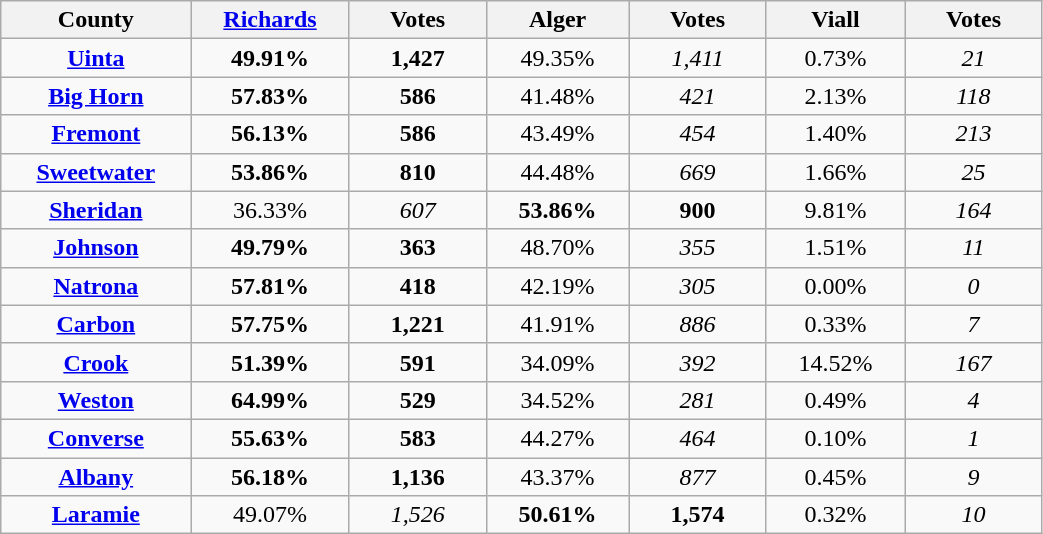<table width="55%" class="wikitable sortable">
<tr>
<th width="9%">County</th>
<th width="8%"><a href='#'>Richards</a></th>
<th width="8%">Votes</th>
<th width="8%">Alger</th>
<th width="8%">Votes</th>
<th width="8%">Viall</th>
<th width="8%">Votes</th>
</tr>
<tr>
<td align="center" ><strong><a href='#'>Uinta</a></strong></td>
<td align="center"><strong>49.91%</strong></td>
<td align="center"><strong>1,427</strong></td>
<td align="center">49.35%</td>
<td align="center"><em>1,411</em></td>
<td align="center">0.73%</td>
<td align="center"><em>21</em></td>
</tr>
<tr>
<td align="center" ><strong><a href='#'>Big Horn</a></strong></td>
<td align="center"><strong>57.83%</strong></td>
<td align="center"><strong>586</strong></td>
<td align="center">41.48%</td>
<td align="center"><em>421</em></td>
<td align="center">2.13%</td>
<td align="center"><em>118</em></td>
</tr>
<tr>
<td align="center" ><strong><a href='#'>Fremont</a></strong></td>
<td align="center"><strong>56.13%</strong></td>
<td align="center"><strong>586</strong></td>
<td align="center">43.49%</td>
<td align="center"><em>454</em></td>
<td align="center">1.40%</td>
<td align="center"><em>213</em></td>
</tr>
<tr>
<td align="center" ><strong><a href='#'>Sweetwater</a></strong></td>
<td align="center"><strong>53.86%</strong></td>
<td align="center"><strong>810</strong></td>
<td align="center">44.48%</td>
<td align="center"><em>669</em></td>
<td align="center">1.66%</td>
<td align="center"><em>25</em></td>
</tr>
<tr>
<td align="center" ><strong><a href='#'>Sheridan</a></strong></td>
<td align="center">36.33%</td>
<td align="center"><em>607</em></td>
<td align="center"><strong>53.86%</strong></td>
<td align="center"><strong>900</strong></td>
<td align="center">9.81%</td>
<td align="center"><em>164</em></td>
</tr>
<tr>
<td align="center" ><strong><a href='#'>Johnson</a></strong></td>
<td align="center"><strong>49.79%</strong></td>
<td align="center"><strong>363</strong></td>
<td align="center">48.70%</td>
<td align="center"><em>355</em></td>
<td align="center">1.51%</td>
<td align="center"><em>11</em></td>
</tr>
<tr>
<td align="center" ><strong><a href='#'>Natrona</a></strong></td>
<td align="center"><strong>57.81%</strong></td>
<td align="center"><strong>418</strong></td>
<td align="center">42.19%</td>
<td align="center"><em>305</em></td>
<td align="center">0.00%</td>
<td align="center"><em>0</em></td>
</tr>
<tr>
<td align="center" ><strong><a href='#'>Carbon</a></strong></td>
<td align="center"><strong>57.75%</strong></td>
<td align="center"><strong>1,221</strong></td>
<td align="center">41.91%</td>
<td align="center"><em>886</em></td>
<td align="center">0.33%</td>
<td align="center"><em>7</em></td>
</tr>
<tr>
<td align="center" ><strong><a href='#'>Crook</a></strong></td>
<td align="center"><strong>51.39%</strong></td>
<td align="center"><strong>591</strong></td>
<td align="center">34.09%</td>
<td align="center"><em>392</em></td>
<td align="center">14.52%</td>
<td align="center"><em>167</em></td>
</tr>
<tr>
<td align="center" ><strong><a href='#'>Weston</a></strong></td>
<td align="center"><strong>64.99%</strong></td>
<td align="center"><strong>529</strong></td>
<td align="center">34.52%</td>
<td align="center"><em>281</em></td>
<td align="center">0.49%</td>
<td align="center"><em>4</em></td>
</tr>
<tr>
<td align="center" ><strong><a href='#'>Converse</a></strong></td>
<td align="center"><strong>55.63%</strong></td>
<td align="center"><strong>583</strong></td>
<td align="center">44.27%</td>
<td align="center"><em>464</em></td>
<td align="center">0.10%</td>
<td align="center"><em>1</em></td>
</tr>
<tr>
<td align="center" ><strong><a href='#'>Albany</a></strong></td>
<td align="center"><strong>56.18%</strong></td>
<td align="center"><strong>1,136</strong></td>
<td align="center">43.37%</td>
<td align="center"><em>877</em></td>
<td align="center">0.45%</td>
<td align="center"><em>9</em></td>
</tr>
<tr>
<td align="center" ><strong><a href='#'>Laramie</a></strong></td>
<td align="center">49.07%</td>
<td align="center"><em>1,526</em></td>
<td align="center"><strong>50.61%</strong></td>
<td align="center"><strong>1,574</strong></td>
<td align="center">0.32%</td>
<td align="center"><em>10</em></td>
</tr>
</table>
